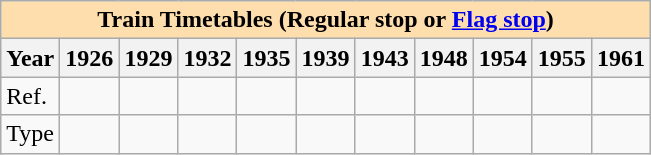<table class="wikitable">
<tr>
<th colspan="11" style="background:#ffdead;">Train Timetables (Regular stop or <a href='#'>Flag stop</a>)</th>
</tr>
<tr>
<th>Year</th>
<th>1926</th>
<th>1929</th>
<th>1932</th>
<th>1935</th>
<th>1939</th>
<th>1943</th>
<th>1948</th>
<th>1954</th>
<th>1955</th>
<th>1961</th>
</tr>
<tr>
<td>Ref.</td>
<td></td>
<td></td>
<td></td>
<td></td>
<td></td>
<td></td>
<td></td>
<td></td>
<td></td>
<td></td>
</tr>
<tr>
<td>Type</td>
<td></td>
<td></td>
<td></td>
<td></td>
<td></td>
<td></td>
<td></td>
<td></td>
<td></td>
<td></td>
</tr>
</table>
